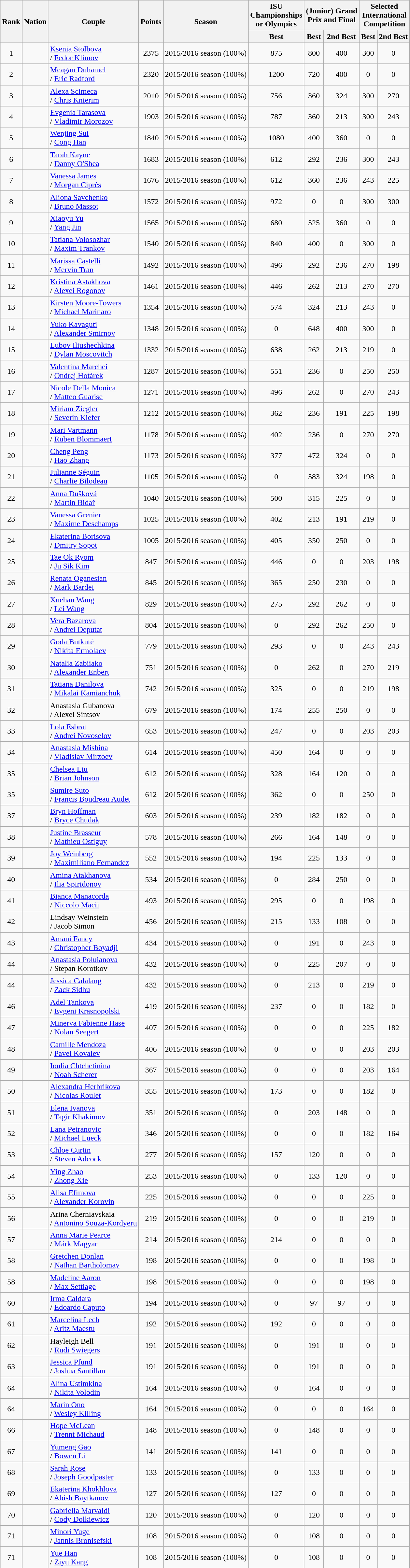<table class="wikitable sortable" style="text-align: center;">
<tr>
<th rowspan="2">Rank</th>
<th rowspan="2">Nation</th>
<th rowspan="2">Couple</th>
<th rowspan="2">Points</th>
<th rowspan="2">Season</th>
<th>ISU <br> Championships <br> or Olympics</th>
<th colspan="2">(Junior) Grand <br> Prix and Final</th>
<th colspan="2">Selected <br> International <br> Competition</th>
</tr>
<tr>
<th>Best</th>
<th>Best</th>
<th>2nd Best</th>
<th>Best</th>
<th>2nd Best</th>
</tr>
<tr>
<td>1</td>
<td style="text-align: left;"></td>
<td style="text-align: left;"><a href='#'>Ksenia Stolbova</a> <br>/ <a href='#'>Fedor Klimov</a></td>
<td>2375</td>
<td style="text-align: left;">2015/2016 season (100%)</td>
<td>875</td>
<td>800</td>
<td>400</td>
<td>300</td>
<td>0</td>
</tr>
<tr>
<td>2</td>
<td style="text-align: left;"></td>
<td style="text-align: left;"><a href='#'>Meagan Duhamel</a> <br>/ <a href='#'>Eric Radford</a></td>
<td>2320</td>
<td style="text-align: left;">2015/2016 season (100%)</td>
<td>1200</td>
<td>720</td>
<td>400</td>
<td>0</td>
<td>0</td>
</tr>
<tr>
<td>3</td>
<td style="text-align: left;"></td>
<td style="text-align: left;"><a href='#'>Alexa Scimeca</a> <br>/ <a href='#'>Chris Knierim</a></td>
<td>2010</td>
<td style="text-align: left;">2015/2016 season (100%)</td>
<td>756</td>
<td>360</td>
<td>324</td>
<td>300</td>
<td>270</td>
</tr>
<tr>
<td>4</td>
<td style="text-align: left;"></td>
<td style="text-align: left;"><a href='#'>Evgenia Tarasova</a> <br>/ <a href='#'>Vladimir Morozov</a></td>
<td>1903</td>
<td style="text-align: left;">2015/2016 season (100%)</td>
<td>787</td>
<td>360</td>
<td>213</td>
<td>300</td>
<td>243</td>
</tr>
<tr>
<td>5</td>
<td style="text-align: left;"></td>
<td style="text-align: left;"><a href='#'>Wenjing Sui</a> <br>/ <a href='#'>Cong Han</a></td>
<td>1840</td>
<td style="text-align: left;">2015/2016 season (100%)</td>
<td>1080</td>
<td>400</td>
<td>360</td>
<td>0</td>
<td>0</td>
</tr>
<tr>
<td>6</td>
<td style="text-align: left;"></td>
<td style="text-align: left;"><a href='#'>Tarah Kayne</a> <br>/ <a href='#'>Danny O'Shea</a></td>
<td>1683</td>
<td style="text-align: left;">2015/2016 season (100%)</td>
<td>612</td>
<td>292</td>
<td>236</td>
<td>300</td>
<td>243</td>
</tr>
<tr>
<td>7</td>
<td style="text-align: left;"></td>
<td style="text-align: left;"><a href='#'>Vanessa James</a> <br>/ <a href='#'>Morgan Ciprès</a></td>
<td>1676</td>
<td style="text-align: left;">2015/2016 season (100%)</td>
<td>612</td>
<td>360</td>
<td>236</td>
<td>243</td>
<td>225</td>
</tr>
<tr>
<td>8</td>
<td style="text-align: left;"></td>
<td style="text-align: left;"><a href='#'>Aliona Savchenko</a> <br>/ <a href='#'>Bruno Massot</a></td>
<td>1572</td>
<td style="text-align: left;">2015/2016 season (100%)</td>
<td>972</td>
<td>0</td>
<td>0</td>
<td>300</td>
<td>300</td>
</tr>
<tr>
<td>9</td>
<td style="text-align: left;"></td>
<td style="text-align: left;"><a href='#'>Xiaoyu Yu</a> <br>/ <a href='#'>Yang Jin</a></td>
<td>1565</td>
<td style="text-align: left;">2015/2016 season (100%)</td>
<td>680</td>
<td>525</td>
<td>360</td>
<td>0</td>
<td>0</td>
</tr>
<tr>
<td>10</td>
<td style="text-align: left;"></td>
<td style="text-align: left;"><a href='#'>Tatiana Volosozhar</a> <br>/ <a href='#'>Maxim Trankov</a></td>
<td>1540</td>
<td style="text-align: left;">2015/2016 season (100%)</td>
<td>840</td>
<td>400</td>
<td>0</td>
<td>300</td>
<td>0</td>
</tr>
<tr>
<td>11</td>
<td style="text-align: left;"></td>
<td style="text-align: left;"><a href='#'>Marissa Castelli</a> <br>/ <a href='#'>Mervin Tran</a></td>
<td>1492</td>
<td style="text-align: left;">2015/2016 season (100%)</td>
<td>496</td>
<td>292</td>
<td>236</td>
<td>270</td>
<td>198</td>
</tr>
<tr>
<td>12</td>
<td style="text-align: left;"></td>
<td style="text-align: left;"><a href='#'>Kristina Astakhova</a> <br>/ <a href='#'>Alexei Rogonov</a></td>
<td>1461</td>
<td style="text-align: left;">2015/2016 season (100%)</td>
<td>446</td>
<td>262</td>
<td>213</td>
<td>270</td>
<td>270</td>
</tr>
<tr>
<td>13</td>
<td style="text-align: left;"></td>
<td style="text-align: left;"><a href='#'>Kirsten Moore-Towers</a> <br>/ <a href='#'>Michael Marinaro</a></td>
<td>1354</td>
<td style="text-align: left;">2015/2016 season (100%)</td>
<td>574</td>
<td>324</td>
<td>213</td>
<td>243</td>
<td>0</td>
</tr>
<tr>
<td>14</td>
<td style="text-align: left;"></td>
<td style="text-align: left;"><a href='#'>Yuko Kavaguti</a> <br>/ <a href='#'>Alexander Smirnov</a></td>
<td>1348</td>
<td style="text-align: left;">2015/2016 season (100%)</td>
<td>0</td>
<td>648</td>
<td>400</td>
<td>300</td>
<td>0</td>
</tr>
<tr>
<td>15</td>
<td style="text-align: left;"></td>
<td style="text-align: left;"><a href='#'>Lubov Iliushechkina</a> <br>/ <a href='#'>Dylan Moscovitch</a></td>
<td>1332</td>
<td style="text-align: left;">2015/2016 season (100%)</td>
<td>638</td>
<td>262</td>
<td>213</td>
<td>219</td>
<td>0</td>
</tr>
<tr>
<td>16</td>
<td style="text-align: left;"></td>
<td style="text-align: left;"><a href='#'>Valentina Marchei</a> <br>/ <a href='#'>Ondrej Hotárek</a></td>
<td>1287</td>
<td style="text-align: left;">2015/2016 season (100%)</td>
<td>551</td>
<td>236</td>
<td>0</td>
<td>250</td>
<td>250</td>
</tr>
<tr>
<td>17</td>
<td style="text-align: left;"></td>
<td style="text-align: left;"><a href='#'>Nicole Della Monica</a> <br>/ <a href='#'>Matteo Guarise</a></td>
<td>1271</td>
<td style="text-align: left;">2015/2016 season (100%)</td>
<td>496</td>
<td>262</td>
<td>0</td>
<td>270</td>
<td>243</td>
</tr>
<tr>
<td>18</td>
<td style="text-align: left;"></td>
<td style="text-align: left;"><a href='#'>Miriam Ziegler</a> <br>/ <a href='#'>Severin Kiefer</a></td>
<td>1212</td>
<td style="text-align: left;">2015/2016 season (100%)</td>
<td>362</td>
<td>236</td>
<td>191</td>
<td>225</td>
<td>198</td>
</tr>
<tr>
<td>19</td>
<td style="text-align: left;"></td>
<td style="text-align: left;"><a href='#'>Mari Vartmann</a> <br>/ <a href='#'>Ruben Blommaert</a></td>
<td>1178</td>
<td style="text-align: left;">2015/2016 season (100%)</td>
<td>402</td>
<td>236</td>
<td>0</td>
<td>270</td>
<td>270</td>
</tr>
<tr>
<td>20</td>
<td style="text-align: left;"></td>
<td style="text-align: left;"><a href='#'>Cheng Peng</a> <br>/ <a href='#'>Hao Zhang</a></td>
<td>1173</td>
<td style="text-align: left;">2015/2016 season (100%)</td>
<td>377</td>
<td>472</td>
<td>324</td>
<td>0</td>
<td>0</td>
</tr>
<tr>
<td>21</td>
<td style="text-align: left;"></td>
<td style="text-align: left;"><a href='#'>Julianne Séguin</a> <br>/ <a href='#'>Charlie Bilodeau</a></td>
<td>1105</td>
<td style="text-align: left;">2015/2016 season (100%)</td>
<td>0</td>
<td>583</td>
<td>324</td>
<td>198</td>
<td>0</td>
</tr>
<tr>
<td>22</td>
<td style="text-align: left;"></td>
<td style="text-align: left;"><a href='#'>Anna Dušková</a> <br>/ <a href='#'>Martin Bidař</a></td>
<td>1040</td>
<td style="text-align: left;">2015/2016 season (100%)</td>
<td>500</td>
<td>315</td>
<td>225</td>
<td>0</td>
<td>0</td>
</tr>
<tr>
<td>23</td>
<td style="text-align: left;"></td>
<td style="text-align: left;"><a href='#'>Vanessa Grenier</a> <br>/ <a href='#'>Maxime Deschamps</a></td>
<td>1025</td>
<td style="text-align: left;">2015/2016 season (100%)</td>
<td>402</td>
<td>213</td>
<td>191</td>
<td>219</td>
<td>0</td>
</tr>
<tr>
<td>24</td>
<td style="text-align: left;"></td>
<td style="text-align: left;"><a href='#'>Ekaterina Borisova</a> <br>/ <a href='#'>Dmitry Sopot</a></td>
<td>1005</td>
<td style="text-align: left;">2015/2016 season (100%)</td>
<td>405</td>
<td>350</td>
<td>250</td>
<td>0</td>
<td>0</td>
</tr>
<tr>
<td>25</td>
<td style="text-align: left;"></td>
<td style="text-align: left;"><a href='#'>Tae Ok Ryom</a> <br>/ <a href='#'>Ju Sik Kim</a></td>
<td>847</td>
<td style="text-align: left;">2015/2016 season (100%)</td>
<td>446</td>
<td>0</td>
<td>0</td>
<td>203</td>
<td>198</td>
</tr>
<tr>
<td>26</td>
<td style="text-align: left;"></td>
<td style="text-align: left;"><a href='#'>Renata Oganesian</a> <br>/ <a href='#'>Mark Bardei</a></td>
<td>845</td>
<td style="text-align: left;">2015/2016 season (100%)</td>
<td>365</td>
<td>250</td>
<td>230</td>
<td>0</td>
<td>0</td>
</tr>
<tr>
<td>27</td>
<td style="text-align: left;"></td>
<td style="text-align: left;"><a href='#'>Xuehan Wang</a> <br>/ <a href='#'>Lei Wang</a></td>
<td>829</td>
<td style="text-align: left;">2015/2016 season (100%)</td>
<td>275</td>
<td>292</td>
<td>262</td>
<td>0</td>
<td>0</td>
</tr>
<tr>
<td>28</td>
<td style="text-align: left;"></td>
<td style="text-align: left;"><a href='#'>Vera Bazarova</a> <br>/ <a href='#'>Andrei Deputat</a></td>
<td>804</td>
<td style="text-align: left;">2015/2016 season (100%)</td>
<td>0</td>
<td>292</td>
<td>262</td>
<td>250</td>
<td>0</td>
</tr>
<tr>
<td>29</td>
<td style="text-align: left;"></td>
<td style="text-align: left;"><a href='#'>Goda Butkutė</a> <br>/ <a href='#'>Nikita Ermolaev</a></td>
<td>779</td>
<td style="text-align: left;">2015/2016 season (100%)</td>
<td>293</td>
<td>0</td>
<td>0</td>
<td>243</td>
<td>243</td>
</tr>
<tr>
<td>30</td>
<td style="text-align: left;"></td>
<td style="text-align: left;"><a href='#'>Natalia Zabiiako</a> <br>/ <a href='#'>Alexander Enbert</a></td>
<td>751</td>
<td style="text-align: left;">2015/2016 season (100%)</td>
<td>0</td>
<td>262</td>
<td>0</td>
<td>270</td>
<td>219</td>
</tr>
<tr>
<td>31</td>
<td style="text-align: left;"></td>
<td style="text-align: left;"><a href='#'>Tatiana Danilova</a> <br>/ <a href='#'>Mikalai Kamianchuk</a></td>
<td>742</td>
<td style="text-align: left;">2015/2016 season (100%)</td>
<td>325</td>
<td>0</td>
<td>0</td>
<td>219</td>
<td>198</td>
</tr>
<tr>
<td>32</td>
<td style="text-align: left;"></td>
<td style="text-align: left;">Anastasia Gubanova <br>/ Alexei Sintsov</td>
<td>679</td>
<td style="text-align: left;">2015/2016 season (100%)</td>
<td>174</td>
<td>255</td>
<td>250</td>
<td>0</td>
<td>0</td>
</tr>
<tr>
<td>33</td>
<td style="text-align: left;"></td>
<td style="text-align: left;"><a href='#'>Lola Esbrat</a> <br>/ <a href='#'>Andrei Novoselov</a></td>
<td>653</td>
<td style="text-align: left;">2015/2016 season (100%)</td>
<td>247</td>
<td>0</td>
<td>0</td>
<td>203</td>
<td>203</td>
</tr>
<tr>
<td>34</td>
<td style="text-align: left;"></td>
<td style="text-align: left;"><a href='#'>Anastasia Mishina</a> <br>/ <a href='#'>Vladislav Mirzoev</a></td>
<td>614</td>
<td style="text-align: left;">2015/2016 season (100%)</td>
<td>450</td>
<td>164</td>
<td>0</td>
<td>0</td>
<td>0</td>
</tr>
<tr>
<td>35</td>
<td style="text-align: left;"></td>
<td style="text-align: left;"><a href='#'>Chelsea Liu</a> <br>/ <a href='#'>Brian Johnson</a></td>
<td>612</td>
<td style="text-align: left;">2015/2016 season (100%)</td>
<td>328</td>
<td>164</td>
<td>120</td>
<td>0</td>
<td>0</td>
</tr>
<tr>
<td>35</td>
<td style="text-align: left;"></td>
<td style="text-align: left;"><a href='#'>Sumire Suto</a> <br>/ <a href='#'>Francis Boudreau Audet</a></td>
<td>612</td>
<td style="text-align: left;">2015/2016 season (100%)</td>
<td>362</td>
<td>0</td>
<td>0</td>
<td>250</td>
<td>0</td>
</tr>
<tr>
<td>37</td>
<td style="text-align: left;"></td>
<td style="text-align: left;"><a href='#'>Bryn Hoffman</a> <br>/ <a href='#'>Bryce Chudak</a></td>
<td>603</td>
<td style="text-align: left;">2015/2016 season (100%)</td>
<td>239</td>
<td>182</td>
<td>182</td>
<td>0</td>
<td>0</td>
</tr>
<tr>
<td>38</td>
<td style="text-align: left;"></td>
<td style="text-align: left;"><a href='#'>Justine Brasseur</a> <br>/ <a href='#'>Mathieu Ostiguy</a></td>
<td>578</td>
<td style="text-align: left;">2015/2016 season (100%)</td>
<td>266</td>
<td>164</td>
<td>148</td>
<td>0</td>
<td>0</td>
</tr>
<tr>
<td>39</td>
<td style="text-align: left;"></td>
<td style="text-align: left;"><a href='#'>Joy Weinberg</a> <br>/ <a href='#'>Maximiliano Fernandez</a></td>
<td>552</td>
<td style="text-align: left;">2015/2016 season (100%)</td>
<td>194</td>
<td>225</td>
<td>133</td>
<td>0</td>
<td>0</td>
</tr>
<tr>
<td>40</td>
<td style="text-align: left;"></td>
<td style="text-align: left;"><a href='#'>Amina Atakhanova</a> <br>/ <a href='#'>Ilia Spiridonov</a></td>
<td>534</td>
<td style="text-align: left;">2015/2016 season (100%)</td>
<td>0</td>
<td>284</td>
<td>250</td>
<td>0</td>
<td>0</td>
</tr>
<tr>
<td>41</td>
<td style="text-align: left;"></td>
<td style="text-align: left;"><a href='#'>Bianca Manacorda</a> <br>/ <a href='#'>Niccolo Macii</a></td>
<td>493</td>
<td style="text-align: left;">2015/2016 season (100%)</td>
<td>295</td>
<td>0</td>
<td>0</td>
<td>198</td>
<td>0</td>
</tr>
<tr>
<td>42</td>
<td style="text-align: left;"></td>
<td style="text-align: left;">Lindsay Weinstein <br>/ Jacob Simon</td>
<td>456</td>
<td style="text-align: left;">2015/2016 season (100%)</td>
<td>215</td>
<td>133</td>
<td>108</td>
<td>0</td>
<td>0</td>
</tr>
<tr>
<td>43</td>
<td style="text-align: left;"></td>
<td style="text-align: left;"><a href='#'>Amani Fancy</a> <br>/ <a href='#'>Christopher Boyadji</a></td>
<td>434</td>
<td style="text-align: left;">2015/2016 season (100%)</td>
<td>0</td>
<td>191</td>
<td>0</td>
<td>243</td>
<td>0</td>
</tr>
<tr>
<td>44</td>
<td style="text-align: left;"></td>
<td style="text-align: left;"><a href='#'>Anastasia Poluianova</a> <br>/ Stepan Korotkov</td>
<td>432</td>
<td style="text-align: left;">2015/2016 season (100%)</td>
<td>0</td>
<td>225</td>
<td>207</td>
<td>0</td>
<td>0</td>
</tr>
<tr>
<td>44</td>
<td style="text-align: left;"></td>
<td style="text-align: left;"><a href='#'>Jessica Calalang</a> <br>/ <a href='#'>Zack Sidhu</a></td>
<td>432</td>
<td style="text-align: left;">2015/2016 season (100%)</td>
<td>0</td>
<td>213</td>
<td>0</td>
<td>219</td>
<td>0</td>
</tr>
<tr>
<td>46</td>
<td style="text-align: left;"></td>
<td style="text-align: left;"><a href='#'>Adel Tankova</a> <br>/ <a href='#'>Evgeni Krasnopolski</a></td>
<td>419</td>
<td style="text-align: left;">2015/2016 season (100%)</td>
<td>237</td>
<td>0</td>
<td>0</td>
<td>182</td>
<td>0</td>
</tr>
<tr>
<td>47</td>
<td style="text-align: left;"></td>
<td style="text-align: left;"><a href='#'>Minerva Fabienne Hase</a> <br>/ <a href='#'>Nolan Seegert</a></td>
<td>407</td>
<td style="text-align: left;">2015/2016 season (100%)</td>
<td>0</td>
<td>0</td>
<td>0</td>
<td>225</td>
<td>182</td>
</tr>
<tr>
<td>48</td>
<td style="text-align: left;"></td>
<td style="text-align: left;"><a href='#'>Camille Mendoza</a> <br>/ <a href='#'>Pavel Kovalev</a></td>
<td>406</td>
<td style="text-align: left;">2015/2016 season (100%)</td>
<td>0</td>
<td>0</td>
<td>0</td>
<td>203</td>
<td>203</td>
</tr>
<tr>
<td>49</td>
<td style="text-align: left;"></td>
<td style="text-align: left;"><a href='#'>Ioulia Chtchetinina</a> <br>/ <a href='#'>Noah Scherer</a></td>
<td>367</td>
<td style="text-align: left;">2015/2016 season (100%)</td>
<td>0</td>
<td>0</td>
<td>0</td>
<td>203</td>
<td>164</td>
</tr>
<tr>
<td>50</td>
<td style="text-align: left;"></td>
<td style="text-align: left;"><a href='#'>Alexandra Herbrikova</a> <br>/ <a href='#'>Nicolas Roulet</a></td>
<td>355</td>
<td style="text-align: left;">2015/2016 season (100%)</td>
<td>173</td>
<td>0</td>
<td>0</td>
<td>182</td>
<td>0</td>
</tr>
<tr>
<td>51</td>
<td style="text-align: left;"></td>
<td style="text-align: left;"><a href='#'>Elena Ivanova</a> <br>/ <a href='#'>Tagir Khakimov</a></td>
<td>351</td>
<td style="text-align: left;">2015/2016 season (100%)</td>
<td>0</td>
<td>203</td>
<td>148</td>
<td>0</td>
<td>0</td>
</tr>
<tr>
<td>52</td>
<td style="text-align: left;"></td>
<td style="text-align: left;"><a href='#'>Lana Petranovic</a> <br>/ <a href='#'>Michael Lueck</a></td>
<td>346</td>
<td style="text-align: left;">2015/2016 season (100%)</td>
<td>0</td>
<td>0</td>
<td>0</td>
<td>182</td>
<td>164</td>
</tr>
<tr>
<td>53</td>
<td style="text-align: left;"></td>
<td style="text-align: left;"><a href='#'>Chloe Curtin</a> <br>/ <a href='#'>Steven Adcock</a></td>
<td>277</td>
<td style="text-align: left;">2015/2016 season (100%)</td>
<td>157</td>
<td>120</td>
<td>0</td>
<td>0</td>
<td>0</td>
</tr>
<tr>
<td>54</td>
<td style="text-align: left;"></td>
<td style="text-align: left;"><a href='#'>Ying Zhao</a> <br>/ <a href='#'>Zhong Xie</a></td>
<td>253</td>
<td style="text-align: left;">2015/2016 season (100%)</td>
<td>0</td>
<td>133</td>
<td>120</td>
<td>0</td>
<td>0</td>
</tr>
<tr>
<td>55</td>
<td style="text-align: left;"></td>
<td style="text-align: left;"><a href='#'>Alisa Efimova</a> <br>/ <a href='#'>Alexander Korovin</a></td>
<td>225</td>
<td style="text-align: left;">2015/2016 season (100%)</td>
<td>0</td>
<td>0</td>
<td>0</td>
<td>225</td>
<td>0</td>
</tr>
<tr>
<td>56</td>
<td style="text-align: left;"></td>
<td style="text-align: left;">Arina Cherniavskaia <br>/ <a href='#'>Antonino Souza-Kordyeru</a></td>
<td>219</td>
<td style="text-align: left;">2015/2016 season (100%)</td>
<td>0</td>
<td>0</td>
<td>0</td>
<td>219</td>
<td>0</td>
</tr>
<tr>
<td>57</td>
<td style="text-align: left;"></td>
<td style="text-align: left;"><a href='#'>Anna Marie Pearce</a> <br>/ <a href='#'>Márk Magyar</a></td>
<td>214</td>
<td style="text-align: left;">2015/2016 season (100%)</td>
<td>214</td>
<td>0</td>
<td>0</td>
<td>0</td>
<td>0</td>
</tr>
<tr>
<td>58</td>
<td style="text-align: left;"></td>
<td style="text-align: left;"><a href='#'>Gretchen Donlan</a> <br>/ <a href='#'>Nathan Bartholomay</a></td>
<td>198</td>
<td style="text-align: left;">2015/2016 season (100%)</td>
<td>0</td>
<td>0</td>
<td>0</td>
<td>198</td>
<td>0</td>
</tr>
<tr>
<td>58</td>
<td style="text-align: left;"></td>
<td style="text-align: left;"><a href='#'>Madeline Aaron</a> <br>/ <a href='#'>Max Settlage</a></td>
<td>198</td>
<td style="text-align: left;">2015/2016 season (100%)</td>
<td>0</td>
<td>0</td>
<td>0</td>
<td>198</td>
<td>0</td>
</tr>
<tr>
<td>60</td>
<td style="text-align: left;"></td>
<td style="text-align: left;"><a href='#'>Irma Caldara</a> <br>/ <a href='#'>Edoardo Caputo</a></td>
<td>194</td>
<td style="text-align: left;">2015/2016 season (100%)</td>
<td>0</td>
<td>97</td>
<td>97</td>
<td>0</td>
<td>0</td>
</tr>
<tr>
<td>61</td>
<td style="text-align: left;"></td>
<td style="text-align: left;"><a href='#'>Marcelina Lech</a> <br>/ <a href='#'>Aritz Maestu</a></td>
<td>192</td>
<td style="text-align: left;">2015/2016 season (100%)</td>
<td>192</td>
<td>0</td>
<td>0</td>
<td>0</td>
<td>0</td>
</tr>
<tr>
<td>62</td>
<td style="text-align: left;"></td>
<td style="text-align: left;">Hayleigh Bell <br>/ <a href='#'>Rudi Swiegers</a></td>
<td>191</td>
<td style="text-align: left;">2015/2016 season (100%)</td>
<td>0</td>
<td>191</td>
<td>0</td>
<td>0</td>
<td>0</td>
</tr>
<tr>
<td>63</td>
<td style="text-align: left;"></td>
<td style="text-align: left;"><a href='#'>Jessica Pfund</a> <br>/ <a href='#'>Joshua Santillan</a></td>
<td>191</td>
<td style="text-align: left;">2015/2016 season (100%)</td>
<td>0</td>
<td>191</td>
<td>0</td>
<td>0</td>
<td>0</td>
</tr>
<tr>
<td>64</td>
<td style="text-align: left;"></td>
<td style="text-align: left;"><a href='#'>Alina Ustimkina</a> <br>/ <a href='#'>Nikita Volodin</a></td>
<td>164</td>
<td style="text-align: left;">2015/2016 season (100%)</td>
<td>0</td>
<td>164</td>
<td>0</td>
<td>0</td>
<td>0</td>
</tr>
<tr>
<td>64</td>
<td style="text-align: left;"></td>
<td style="text-align: left;"><a href='#'>Marin Ono</a> <br>/ <a href='#'>Wesley Killing</a></td>
<td>164</td>
<td style="text-align: left;">2015/2016 season (100%)</td>
<td>0</td>
<td>0</td>
<td>0</td>
<td>164</td>
<td>0</td>
</tr>
<tr>
<td>66</td>
<td style="text-align: left;"></td>
<td style="text-align: left;"><a href='#'>Hope McLean</a> <br>/ <a href='#'>Trennt Michaud</a></td>
<td>148</td>
<td style="text-align: left;">2015/2016 season (100%)</td>
<td>0</td>
<td>148</td>
<td>0</td>
<td>0</td>
<td>0</td>
</tr>
<tr>
<td>67</td>
<td style="text-align: left;"></td>
<td style="text-align: left;"><a href='#'>Yumeng Gao</a> <br>/ <a href='#'>Bowen Li</a></td>
<td>141</td>
<td style="text-align: left;">2015/2016 season (100%)</td>
<td>141</td>
<td>0</td>
<td>0</td>
<td>0</td>
<td>0</td>
</tr>
<tr>
<td>68</td>
<td style="text-align: left;"></td>
<td style="text-align: left;"><a href='#'>Sarah Rose</a> <br>/ <a href='#'>Joseph Goodpaster</a></td>
<td>133</td>
<td style="text-align: left;">2015/2016 season (100%)</td>
<td>0</td>
<td>133</td>
<td>0</td>
<td>0</td>
<td>0</td>
</tr>
<tr>
<td>69</td>
<td style="text-align: left;"></td>
<td style="text-align: left;"><a href='#'>Ekaterina Khokhlova</a> <br>/ <a href='#'>Abish Baytkanov</a></td>
<td>127</td>
<td style="text-align: left;">2015/2016 season (100%)</td>
<td>127</td>
<td>0</td>
<td>0</td>
<td>0</td>
<td>0</td>
</tr>
<tr>
<td>70</td>
<td style="text-align: left;"></td>
<td style="text-align: left;"><a href='#'>Gabriella Marvaldi</a> <br>/ <a href='#'>Cody Dolkiewicz</a></td>
<td>120</td>
<td style="text-align: left;">2015/2016 season (100%)</td>
<td>0</td>
<td>120</td>
<td>0</td>
<td>0</td>
<td>0</td>
</tr>
<tr>
<td>71</td>
<td style="text-align: left;"></td>
<td style="text-align: left;"><a href='#'>Minori Yuge</a> <br>/ <a href='#'>Jannis Bronisefski</a></td>
<td>108</td>
<td style="text-align: left;">2015/2016 season (100%)</td>
<td>0</td>
<td>108</td>
<td>0</td>
<td>0</td>
<td>0</td>
</tr>
<tr>
<td>71</td>
<td style="text-align: left;"></td>
<td style="text-align: left;"><a href='#'>Yue Han</a> <br>/ <a href='#'>Ziyu Kang</a></td>
<td>108</td>
<td style="text-align: left;">2015/2016 season (100%)</td>
<td>0</td>
<td>108</td>
<td>0</td>
<td>0</td>
<td>0</td>
</tr>
</table>
